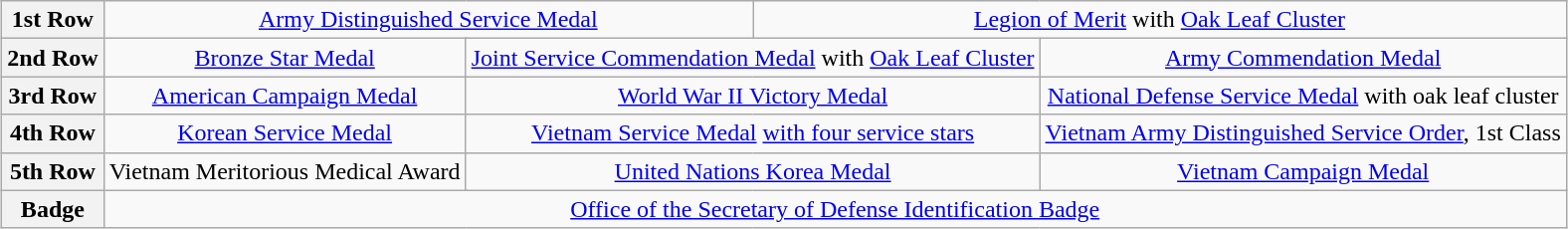<table class="wikitable" style="margin:1em auto; text-align:center;">
<tr>
<th>1st Row</th>
<td colspan="4"><a href='#'>Army Distinguished Service Medal</a></td>
<td colspan="6"><a href='#'>Legion of Merit</a> with <a href='#'>Oak Leaf Cluster</a></td>
</tr>
<tr>
<th>2nd Row</th>
<td colspan="3"><a href='#'>Bronze Star Medal</a></td>
<td colspan="3"><a href='#'>Joint Service Commendation Medal</a> with <a href='#'>Oak Leaf Cluster</a></td>
<td colspan="3"><a href='#'>Army Commendation Medal</a></td>
</tr>
<tr>
<th>3rd Row</th>
<td colspan="3"><a href='#'>American Campaign Medal</a></td>
<td colspan="3"><a href='#'>World War II Victory Medal</a></td>
<td colspan="3"><a href='#'>National Defense Service Medal</a> with oak leaf cluster</td>
</tr>
<tr>
<th>4th Row</th>
<td colspan="3"><a href='#'>Korean Service Medal</a></td>
<td colspan="3"><a href='#'>Vietnam Service Medal</a> <a href='#'>with four service stars</a></td>
<td colspan="3"><a href='#'>Vietnam Army Distinguished Service Order</a>, 1st Class</td>
</tr>
<tr>
<th>5th Row</th>
<td colspan="3">Vietnam Meritorious Medical Award</td>
<td colspan="3"><a href='#'>United Nations Korea Medal</a></td>
<td colspan="3"><a href='#'>Vietnam Campaign Medal</a></td>
</tr>
<tr>
<th>Badge</th>
<td colspan="9"><a href='#'>Office of the Secretary of Defense Identification Badge</a></td>
</tr>
</table>
